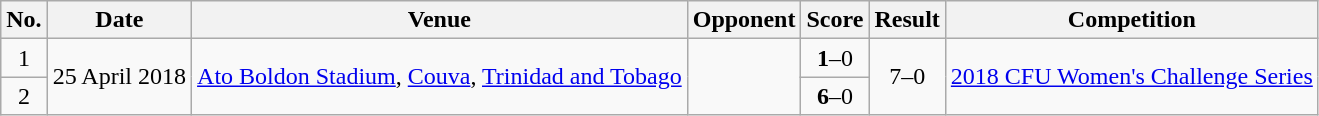<table class="wikitable">
<tr>
<th>No.</th>
<th>Date</th>
<th>Venue</th>
<th>Opponent</th>
<th>Score</th>
<th>Result</th>
<th>Competition</th>
</tr>
<tr>
<td style="text-align:center;">1</td>
<td rowspan=2>25 April 2018</td>
<td rowspan=2><a href='#'>Ato Boldon Stadium</a>, <a href='#'>Couva</a>, <a href='#'>Trinidad and Tobago</a></td>
<td rowspan=2></td>
<td style="text-align:center;"><strong>1</strong>–0</td>
<td rowspan=2 style="text-align:center;">7–0</td>
<td rowspan=2><a href='#'>2018 CFU Women's Challenge Series</a></td>
</tr>
<tr style="text-align:center;">
<td>2</td>
<td><strong>6</strong>–0</td>
</tr>
</table>
